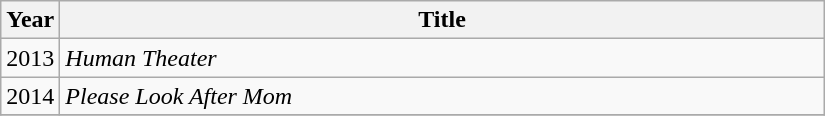<table class="wikitable" style="width:550px">
<tr>
<th width=10>Year</th>
<th>Title</th>
</tr>
<tr>
<td>2013</td>
<td><em>Human Theater</em> </td>
</tr>
<tr>
<td>2014</td>
<td><em>Please Look After Mom</em></td>
</tr>
<tr>
</tr>
</table>
